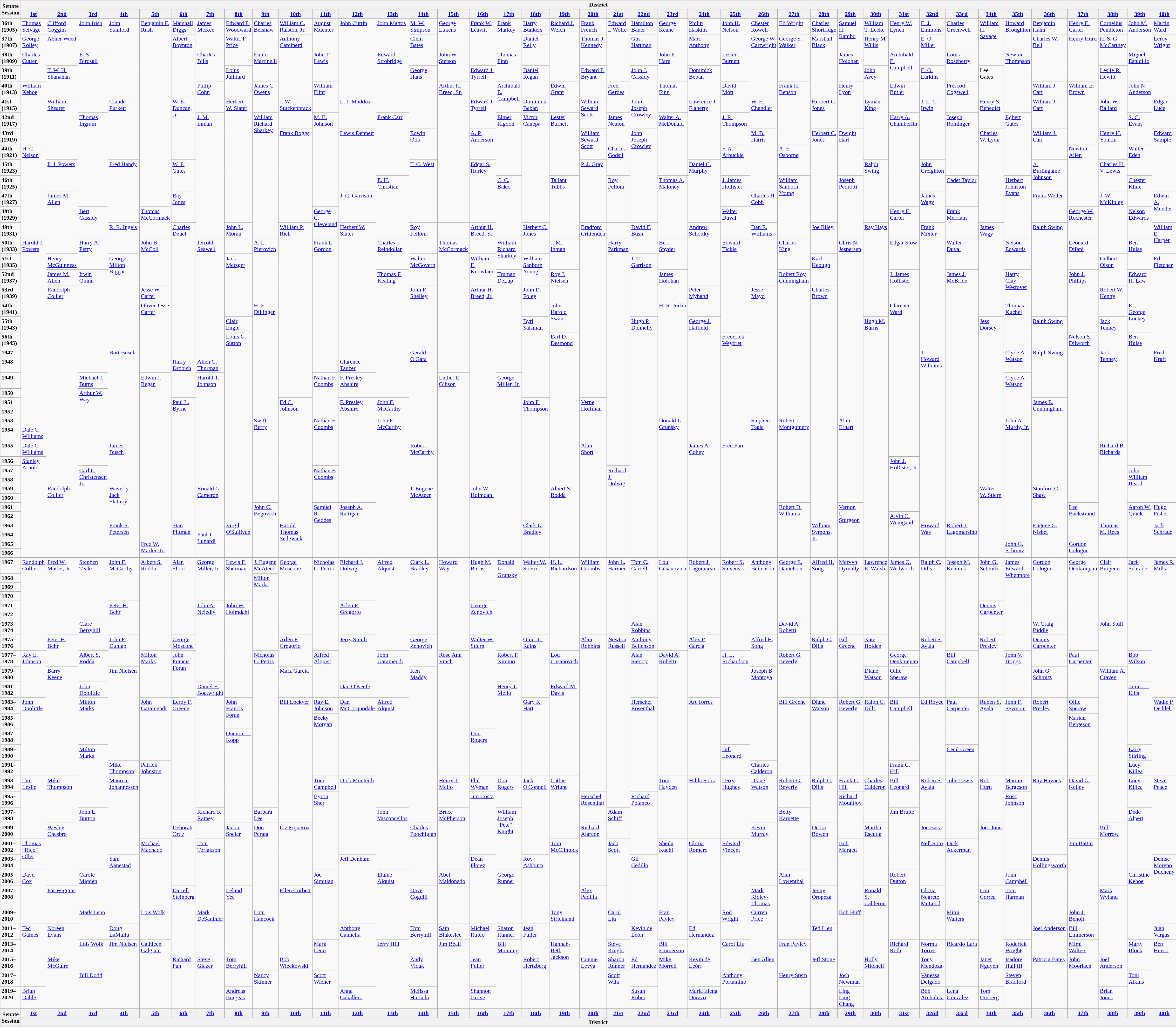<table class="wikitable" style="width:100%;">
<tr>
<th rowspan="2" style="width:15%;">Senate Session</th>
<th colspan="40">District</th>
</tr>
<tr>
<th><a href='#'>1st</a></th>
<th><a href='#'>2nd</a></th>
<th><a href='#'>3rd</a></th>
<th><a href='#'>4th</a></th>
<th><a href='#'>5th</a></th>
<th><a href='#'>6th</a></th>
<th><a href='#'>7th</a></th>
<th><a href='#'>8th</a></th>
<th><a href='#'>9th</a></th>
<th><a href='#'>10th</a></th>
<th><a href='#'>11th</a></th>
<th><a href='#'>12th</a></th>
<th><a href='#'>13th</a></th>
<th><a href='#'>14th</a></th>
<th><a href='#'>15th</a></th>
<th><a href='#'>16th</a></th>
<th><a href='#'>17th</a></th>
<th><a href='#'>18th</a></th>
<th><a href='#'>19th</a></th>
<th><a href='#'>20th</a></th>
<th><a href='#'>21st</a></th>
<th><a href='#'>22nd</a></th>
<th><a href='#'>23rd</a></th>
<th><a href='#'>24th</a></th>
<th><a href='#'>25th</a></th>
<th><a href='#'>26th</a></th>
<th><a href='#'>27th</a></th>
<th><a href='#'>28th</a></th>
<th><a href='#'>29th</a></th>
<th><a href='#'>30th</a></th>
<th><a href='#'>31st</a></th>
<th><a href='#'>32nd</a></th>
<th><a href='#'>33rd</a></th>
<th><a href='#'>34th</a></th>
<th><a href='#'>35th</a></th>
<th><a href='#'>36th</a></th>
<th><a href='#'>37th</a></th>
<th><a href='#'>38th</a></th>
<th><a href='#'>39th</a></th>
<th><a href='#'>40th</a></th>
</tr>
<tr valign=top>
<td><strong>36th (1905)</strong></td>
<td><a href='#'>Thomas Selvage</a></td>
<td><a href='#'>Clifford Coggins</a></td>
<td rowspan=2 ><a href='#'>John Irish</a></td>
<td rowspan=5 ><a href='#'>John Stanford</a></td>
<td rowspan=12 ><a href='#'>Benjamin F. Rush</a></td>
<td><a href='#'>Marshall Diggs</a></td>
<td rowspan=2 ><a href='#'>James McKee</a></td>
<td><a href='#'>Edward F. Woodward</a></td>
<td rowspan=2 ><a href='#'>Charles Belshaw</a></td>
<td><a href='#'>William C. Ralston, Jr.</a></td>
<td rowspan=2 ><a href='#'>August Muenter</a></td>
<td rowspan=5 ><a href='#'>John Curtin</a></td>
<td rowspan=2 ><a href='#'>John Mattos</a></td>
<td><a href='#'>M. W. Simpson</a></td>
<td rowspan=2 ><a href='#'>George Lukens</a></td>
<td rowspan=3 ><a href='#'>Frank W. Leavitt</a></td>
<td rowspan=2 ><a href='#'>Frank Markey</a></td>
<td><a href='#'>Harry Bunkers</a></td>
<td rowspan=4 ><a href='#'>Richard J. Welch</a></td>
<td><a href='#'>Frank French</a></td>
<td rowspan=4 ><a href='#'>Edward I. Wolfe</a></td>
<td><a href='#'>Hamilton Bauer</a></td>
<td rowspan=2 ><a href='#'>George Keane</a></td>
<td><a href='#'>Philip Haskins</a></td>
<td rowspan=2 ><a href='#'>John H. Nelson</a></td>
<td><a href='#'>Chester Rowell</a></td>
<td><a href='#'>Eli Wright</a></td>
<td><a href='#'>Charles Shortridge</a></td>
<td rowspan=2 ><a href='#'>Samuel H. Rambo</a></td>
<td><a href='#'>William T. Leeke</a></td>
<td rowspan=2 ><a href='#'>Henry W. Lynch</a></td>
<td><a href='#'>E. J. Emmons</a></td>
<td rowspan=2 ><a href='#'>Charles Greenwell</a></td>
<td rowspan=3 ><a href='#'>William H. Savage</a></td>
<td rowspan=2 ><a href='#'>Howard Broughton</a></td>
<td><a href='#'>Benjamin Hahn</a></td>
<td><a href='#'>Henry E. Carter</a></td>
<td><a href='#'>Cornelius Pendleton</a></td>
<td rowspan=2 ><a href='#'>John M. Anderson</a></td>
<td><a href='#'>Martin Ward</a></td>
</tr>
<tr valign=top>
<td><strong>37th (1907)</strong></td>
<td><a href='#'>George Rolley</a></td>
<td rowspan=2 ><a href='#'>Abner Weed</a></td>
<td rowspan=4 ><a href='#'>Albert Boynton</a></td>
<td rowspan=2 ><a href='#'>Walter F. Price</a></td>
<td rowspan=4 ><a href='#'>Anthony Caminetti</a></td>
<td rowspan=2 ><a href='#'>Clem Bates</a></td>
<td rowspan=2 ><a href='#'>Daniel Reily</a></td>
<td rowspan=2 ><a href='#'>Thomas J. Kennedy</a></td>
<td rowspan=2 ><a href='#'>Gus Hartman</a></td>
<td rowspan=2 ><a href='#'>Marc Anthony</a></td>
<td rowspan=4 ><a href='#'>George W. Cartwright</a></td>
<td rowspan=3 ><a href='#'>George S. Walker</a></td>
<td rowspan=4 ><a href='#'>Marshall Black</a></td>
<td rowspan=2 ><a href='#'>Henry M. Willis</a></td>
<td rowspan=2 ><a href='#'>E. O. Miller</a></td>
<td rowspan=3 ><a href='#'>Charles W. Bell</a></td>
<td rowspan=3 ><a href='#'>Henry Hurd</a></td>
<td rowspan=2 ><a href='#'>H. S. G. McCartney</a></td>
<td rowspan=4 ><a href='#'>Leroy Wright</a></td>
</tr>
<tr valign=top>
<td><strong>38th (1909)</strong></td>
<td rowspan=2 ><a href='#'>Charles Cutten</a></td>
<td rowspan=4 ><a href='#'>E. S. Birdsall</a></td>
<td rowspan=2 ><a href='#'>Charles Bills</a></td>
<td rowspan=2 ><a href='#'>Ennio Martinelli</a></td>
<td rowspan=2 ><a href='#'>John T. Lewis</a></td>
<td rowspan=4 ><a href='#'>Edward Strobridge</a></td>
<td rowspan=2 ><a href='#'>John W. Stetson</a></td>
<td rowspan=2 ><a href='#'>Thomas Finn</a></td>
<td rowspan=2 ><a href='#'>John P. Hare</a></td>
<td rowspan=2 ><a href='#'>Lester Burnett</a></td>
<td rowspan=2 ><a href='#'>James Holohan</a></td>
<td rowspan=2 ><a href='#'>Archibald E. Campbell</a></td>
<td rowspan=2 ><a href='#'>Louis Roseberry</a></td>
<td rowspan=4 ><a href='#'>Newton Thompson</a></td>
<td rowspan=2 ><a href='#'>Miguel Estudillo</a></td>
</tr>
<tr valign=top>
<td><strong>39th (1911)</strong></td>
<td rowspan=2 ><a href='#'>T. W. H. Shanahan</a></td>
<td rowspan=2 ><a href='#'>Louis Juilliard</a></td>
<td rowspan=4 ><a href='#'>George Hans</a></td>
<td rowspan=2 ><a href='#'>Edward J. Tyrrell</a></td>
<td rowspan=2 ><a href='#'>Daniel Regan</a></td>
<td rowspan=2 ><a href='#'>Edward F. Bryant</a></td>
<td rowspan=2 ><a href='#'>John J. Cassidy</a></td>
<td rowspan=2 ><a href='#'>Dominick Beban</a></td>
<td rowspan=2 ><a href='#'>John Avey</a></td>
<td rowspan=2 ><a href='#'>E. O. Larkins</a></td>
<td rowspan=2 >Lee Gates</td>
<td rowspan=2 ><a href='#'>Leslie R. Hewitt</a></td>
</tr>
<tr valign=top>
<td><strong>40th (1913)</strong></td>
<td rowspan=4 ><a href='#'>William Kehoe</a></td>
<td rowspan=2 ><a href='#'>Philip Cohn</a></td>
<td rowspan=2 ><a href='#'>James C. Owens</a></td>
<td rowspan=2 ><a href='#'>William Flint</a></td>
<td rowspan=9 ><a href='#'>Arthur H. Breed, Sr.</a></td>
<td rowspan=2 ><a href='#'>Archibald E. Campbell</a></td>
<td rowspan=2 ><a href='#'>Edwin Grant</a></td>
<td rowspan=2 ><a href='#'>Fred Gerdes</a></td>
<td rowspan=2 ><a href='#'>Thomas Finn</a></td>
<td rowspan=2 ><a href='#'>David Mott</a></td>
<td rowspan=4 ><a href='#'>Frank H. Benson</a></td>
<td rowspan=3 ><a href='#'>Henry Lyon</a></td>
<td rowspan=2 ><a href='#'>Edwin Butler</a></td>
<td rowspan=2 ><a href='#'>Prescott Cogswell</a></td>
<td><a href='#'>William J. Carr</a></td>
<td rowspan=4 ><a href='#'>William E. Brown</a></td>
<td rowspan=2 ><a href='#'>John N. Anderson</a></td>
</tr>
<tr valign=top>
<td><strong>41st (1915)</strong></td>
<td rowspan=4 ><a href='#'>William Shearer</a></td>
<td rowspan=4 ><a href='#'>Claude Purkett</a></td>
<td rowspan=4 ><a href='#'>W. E. Duncan, Jr.</a></td>
<td rowspan=8 ><a href='#'>Herbert W. Slater</a></td>
<td rowspan=2 ><a href='#'>J. W. Stuckenbrack</a></td>
<td rowspan=2 ><a href='#'>L. J. Maddux</a></td>
<td rowspan=2 ><a href='#'>Edward J. Tyrrell</a></td>
<td><a href='#'>Dominick Beban</a></td>
<td rowspan=2 ><a href='#'>William Seward Scott</a></td>
<td rowspan=2 ><a href='#'>John Joseph Crowley</a></td>
<td rowspan=4 ><a href='#'>Lawrence J. Flaherty</a></td>
<td rowspan=2 ><a href='#'>W. F. Chandler</a></td>
<td rowspan=2 ><a href='#'>Herbert C. Jones</a></td>
<td rowspan=4 ><a href='#'>Lyman King</a></td>
<td rowspan=4 ><a href='#'>J. L. C. Irwin</a></td>
<td rowspan=2 ><a href='#'>Henry S. Benedict</a></td>
<td rowspan=2 ><a href='#'>William J. Carr</a></td>
<td rowspan=2 ><a href='#'>John W. Ballard</a></td>
<td rowspan=2 ><a href='#'>Edgar Luce</a></td>
</tr>
<tr valign=top>
<td><strong>42nd (1917)</strong></td>
<td rowspan=6 ><a href='#'>Thomas Ingram</a></td>
<td rowspan=8 ><a href='#'>J. M. Inman</a></td>
<td rowspan=8 ><a href='#'>William Richard Sharkey</a></td>
<td rowspan=6 ><a href='#'>M. B. Johnson</a></td>
<td rowspan=4 ><a href='#'>Frank Carr</a></td>
<td rowspan=4 ><a href='#'>Elmer Rigdon</a></td>
<td rowspan=7 ><a href='#'>Victor Canepa</a></td>
<td rowspan=4 ><a href='#'>Lester Burnett</a></td>
<td rowspan=2 ><a href='#'>James Nealon</a></td>
<td rowspan=4 ><a href='#'>Walter A. McDonald</a></td>
<td rowspan=2 ><a href='#'>J. R. Thompson</a></td>
<td rowspan=6 ><a href='#'>Harry A. Chamberlin</a></td>
<td rowspan=4 ><a href='#'>Joseph Rominger</a></td>
<td rowspan=4 ><a href='#'>Egbert Gates</a></td>
<td rowspan=2 ><a href='#'>S. C. Evans</a></td>
</tr>
<tr valign=top>
<td><strong>43rd (1919)</strong></td>
<td rowspan=6 ><a href='#'>Frank Boggs</a></td>
<td rowspan=4 ><a href='#'>Lewis Dennett</a></td>
<td rowspan=2 ><a href='#'>Edwin Otis</a></td>
<td rowspan=2 ><a href='#'>A. P. Anderson</a></td>
<td rowspan=2 ><a href='#'>William Seward Scott</a></td>
<td rowspan=6 ><a href='#'>John Joseph Crowley</a></td>
<td rowspan=4 ><a href='#'>M. B. Harris</a></td>
<td rowspan=6 ><a href='#'>Herbert C. Jones</a></td>
<td rowspan=3 ><a href='#'>Dwight Hart</a></td>
<td rowspan=6 ><a href='#'>Charles W. Lyon</a></td>
<td rowspan=2 ><a href='#'>William J. Carr</a></td>
<td rowspan=2 ><a href='#'>Henry H. Yonkin</a></td>
<td rowspan=4 ><a href='#'>Edward Sample</a></td>
</tr>
<tr valign=top>
<td><strong>44th (1921)</strong></td>
<td rowspan=6 ><a href='#'>H. C. Nelson</a></td>
<td rowspan=2 ><a href='#'>Charles Godsil</a></td>
<td rowspan=2 ><a href='#'>F. A. Arbuckle</a></td>
<td rowspan=2 ><a href='#'>A. E. Osborne</a></td>
<td rowspan=4 ><a href='#'>Newton Allen</a></td>
<td rowspan=2 ><a href='#'>Walter Eden</a></td>
</tr>
<tr valign=top>
<td><strong>45th (1923)</strong></td>
<td rowspan=2 ><a href='#'>F. J. Powers</a></td>
<td rowspan=4 ><a href='#'>Fred Handy</a></td>
<td rowspan=2 ><a href='#'>W. F. Gates</a></td>
<td rowspan=4 ><a href='#'>T. C. West</a></td>
<td rowspan=4 ><a href='#'>Edgar S. Hurley</a></td>
<td rowspan=4 ><a href='#'>P. J. Gray</a></td>
<td rowspan=4 ><a href='#'>Daniel C. Murphy</a></td>
<td rowspan=4 ><a href='#'>Ralph Swing</a></td>
<td rowspan=2 ><a href='#'>John Creighton</a></td>
<td rowspan=2 ><a href='#'>A. Burlingame Johnson</a></td>
<td rowspan=2 ><a href='#'>Charles H. V. Lewis</a></td>
</tr>
<tr valign=top>
<td><strong>46th (1925)</strong></td>
<td rowspan=4 ><a href='#'>E. H. Christian</a></td>
<td rowspan=4 ><a href='#'>C. C. Baker</a></td>
<td rowspan=4 ><a href='#'>Tallant Tubbs</a></td>
<td rowspan=3 ><a href='#'>Roy Fellom</a></td>
<td rowspan=4 ><a href='#'>Thomas A. Maloney</a></td>
<td rowspan=2 ><a href='#'>J. James Hollister</a></td>
<td rowspan=4 ><a href='#'>William Sanborn Young</a></td>
<td rowspan=4 ><a href='#'>Joseph Pedrotti</a></td>
<td rowspan=2 ><a href='#'>Cadet Taylor</a></td>
<td rowspan=4 ><a href='#'>Herbert Johnston Evans</a></td>
<td rowspan=2 ><a href='#'>Chester Kline</a></td>
</tr>
<tr valign=top>
<td><strong>47th (1927)</strong></td>
<td rowspan=4 ><a href='#'>James M. Allen</a></td>
<td rowspan=2 ><a href='#'>Ray Jones</a></td>
<td rowspan=2 ><a href='#'>J. C. Garrison</a></td>
<td rowspan=2 ><a href='#'>Charles H. Cobb</a></td>
<td rowspan=2 ><a href='#'>James Wagy</a></td>
<td rowspan=2 ><a href='#'>Frank Weller</a></td>
<td rowspan=4 ><a href='#'>J. W. McKinley</a></td>
<td rowspan=2 ><a href='#'>Edwin A. Mueller</a></td>
</tr>
<tr valign=top>
<td><strong>48th (1929)</strong></td>
<td rowspan=2 ><a href='#'>Bert Cassidy</a></td>
<td rowspan=2 ><a href='#'>Thomas McCormack</a></td>
<td rowspan=2 ><a href='#'>George C. Cleveland</a></td>
<td rowspan=2 ><a href='#'>Walter Duval</a></td>
<td rowspan=2 ><a href='#'>Henry E. Carter</a></td>
<td rowspan=2 ><a href='#'>Frank Merriam</a></td>
<td rowspan=2 ><a href='#'>George W. Rochester</a></td>
<td rowspan=2 ><a href='#'>Nelson Edwards</a></td>
</tr>
<tr valign=top>
<td><strong>49th (1931)</strong></td>
<td rowspan=2 ><a href='#'>R. R. Ingels</a></td>
<td rowspan=9 ><a href='#'>Charles Deuel</a></td>
<td rowspan=2 ><a href='#'>John L. Moran</a></td>
<td rowspan=12 ><a href='#'>William P. Rich</a></td>
<td rowspan=9 ><a href='#'>Herbert W. Slater</a></td>
<td rowspan=2 ><a href='#'>Roy Fellom</a></td>
<td></td>
<td rowspan=2 ><a href='#'>Arthur H. Breed, Sr.</a></td>
<td rowspan=2 ><a href='#'>Herbert C. Jones</a></td>
<td rowspan=12 ><a href='#'>Bradford Crittenden</a></td>
<td></td>
<td rowspan=2 ><a href='#'>David F. Bush</a></td>
<td rowspan=4 ><a href='#'>Andrew Schottky</a></td>
<td rowspan=4 ><a href='#'>Dan E. Williams</a></td>
<td rowspan=2 ><a href='#'>Joe Riley</a></td>
<td rowspan=6 ><a href='#'>Ray Hays</a></td>
<td rowspan=8 ><a href='#'>Frank Mixter</a></td>
<td rowspan=6 ><a href='#'>James Wagy</a></td>
<td rowspan=6 ><a href='#'>Ralph Swing</a></td>
<td rowspan=2 ><a href='#'>William E. Harper</a></td>
</tr>
<tr valign=top>
<td><strong>50th (1933)</strong></td>
<td rowspan=14 ><a href='#'>Harold J. Powers</a></td>
<td rowspan=2 ><a href='#'>Harry A. Perry</a></td>
<td rowspan=3 ><a href='#'>John B. McColl</a></td>
<td rowspan=8 ><a href='#'>Jerrold Seawell</a></td>
<td rowspan=4 ><a href='#'>A. L. Pierovich</a></td>
<td rowspan=9 ><a href='#'>Frank L. Gordon</a></td>
<td rowspan=2 ><a href='#'>Charles Reindollar</a></td>
<td rowspan=9 ><a href='#'>Thomas McCormack</a></td>
<td rowspan=2 ><a href='#'>William Richard Sharkey</a></td>
<td rowspan=2 ><a href='#'>J. M. Inman</a></td>
<td rowspan=17 ><a href='#'>Harry Parkman</a></td>
<td rowspan=2 ><a href='#'>Bert Snyder</a></td>
<td rowspan=6 ><a href='#'>Edward Tickle</a></td>
<td rowspan=2 ><a href='#'>Charles King</a></td>
<td rowspan=13 ><a href='#'>Chris N. Jespersen</a></td>
<td rowspan=2 ><a href='#'>Edgar Stow</a></td>
<td rowspan=2 ><a href='#'>Walter Duval</a></td>
<td rowspan=2 ><a href='#'>Nelson Edwards</a></td>
<td rowspan=2 ><a href='#'>Leonard Difani</a></td>
<td rowspan=2 ><a href='#'>Ben Hulse</a></td>
</tr>
<tr valign=top>
<td><strong>51st (1935)</strong></td>
<td><a href='#'>Henry McGuinness</a></td>
<td rowspan=6 ><a href='#'>George Milton Biggar</a></td>
<td rowspan=4 ><a href='#'>Jack Metzger</a></td>
<td rowspan=2 ><a href='#'>Walter McGovern</a></td>
<td rowspan=2 ><a href='#'>William F. Knowland</a></td>
<td rowspan=2 ><a href='#'>William Sanborn Young</a></td>
<td rowspan=4 ><a href='#'>J. C. Garrison</a></td>
<td rowspan=2 ><a href='#'>Karl Keough</a></td>
<td rowspan=2 ><a href='#'>Culbert Olson</a></td>
<td rowspan=6 ><a href='#'>Ed Fletcher</a></td>
</tr>
<tr valign=top>
<td><strong>52nd (1937)</strong></td>
<td><a href='#'>James M. Allen</a></td>
<td rowspan=7 ><a href='#'>Irwin Quinn</a></td>
<td rowspan=9 ><a href='#'>Thomas F. Keating</a></td>
<td rowspan=7 ><a href='#'>Truman DeLap</a></td>
<td rowspan=2 ><a href='#'>Roy J. Nielsen</a></td>
<td rowspan=2 ><a href='#'>James Holohan</a></td>
<td rowspan=11 ><a href='#'>Robert Roy Cunningham</a></td>
<td rowspan=2 ><a href='#'>J. James Hollister</a></td>
<td rowspan=21 ><a href='#'>James J. McBride</a></td>
<td rowspan=2 ><a href='#'>Harry Clay Westover</a></td>
<td rowspan=4 ><a href='#'>John J. Phillips</a></td>
<td rowspan=2 ><a href='#'>Edward H. Law</a></td>
</tr>
<tr valign=top>
<td><strong>53rd (1939)</strong></td>
<td rowspan=16 ><a href='#'>Randolph Collier</a></td>
<td><a href='#'>Jesse W. Carter</a></td>
<td rowspan=4 ><a href='#'>John F. Shelley</a></td>
<td rowspan=16 ><a href='#'>Arthur H. Breed, Jr.</a></td>
<td rowspan=2 ><a href='#'>John D. Foley</a></td>
<td rowspan=2 ><a href='#'>Peter Myhand</a></td>
<td rowspan=10 ><a href='#'>Jesse Mayo</a></td>
<td rowspan=20 ><a href='#'>Charles Brown</a></td>
<td rowspan=2 ><a href='#'>Robert W. Kenny</a></td>
</tr>
<tr valign=top>
<td><strong>54th (1941)</strong></td>
<td rowspan=5 ><a href='#'>Oliver Jesse Carter</a></td>
<td rowspan=9 ><a href='#'>H. E. Dillinger</a></td>
<td rowspan=2 ><a href='#'>John Harold Swan</a></td>
<td rowspan=9 ><a href='#'>H. R. Judah</a></td>
<td rowspan=12 ><a href='#'>Clarence Ward</a></td>
<td rowspan=3 ><a href='#'>Thomas Kuchel</a></td>
<td rowspan=2 ><a href='#'>E. George Luckey</a></td>
</tr>
<tr valign=top>
<td><strong>55th (1943)</strong></td>
<td><a href='#'>Clair Engle</a></td>
<td rowspan=6 ><a href='#'>Byrl Salsman</a></td>
<td rowspan=22 ><a href='#'>Hugh P. Donnelly</a></td>
<td rowspan=10 ><a href='#'>George J. Hatfield</a></td>
<td rowspan=22 ><a href='#'>Hugh M. Burns</a></td>
<td rowspan=14 ><a href='#'>Jess Dorsey</a></td>
<td rowspan=2 ><a href='#'>Ralph Swing</a></td>
<td rowspan=2 ><a href='#'>Jack Tenney</a></td>
</tr>
<tr valign=top>
<td><strong>56th (1945)</strong></td>
<td rowspan=17 ><a href='#'>Louis G. Sutton</a></td>
<td rowspan=13 ><a href='#'>Earl D. Desmond</a></td>
<td rowspan=9 ><a href='#'>Frederick Weybret</a></td>
<td rowspan=15 ><a href='#'>Nelson S. Dilworth</a></td>
<td rowspan=11 ><a href='#'>Ben Hulse</a></td>
</tr>
<tr valign=top>
<td><strong>1947</strong></td>
<td rowspan=8 ><a href='#'>Burt Busch</a></td>
<td rowspan=8 ><a href='#'>Gerald O'Gara</a></td>
<td rowspan=16 ><a href='#'>J. Howard Williams</a></td>
<td rowspan=2 ><a href='#'>Clyde A. Watson</a></td>
<td rowspan=4 ><a href='#'>Ralph Swing</a></td>
<td rowspan=8 ><a href='#'>Jack Tenney</a></td>
<td rowspan=14 ><a href='#'>Fred Kraft</a></td>
</tr>
<tr valign=top>
<td><strong>1948</strong></td>
<td rowspan=3 ><a href='#'>Harry Drobish</a></td>
<td><a href='#'>Allen G. Thurman</a></td>
<td><a href='#'>Clarence Tauzer</a></td>
</tr>
<tr valign=top>
<td><strong>1949</strong></td>
<td><a href='#'>Michael J. Burns</a></td>
<td rowspan=16 ><a href='#'>Edwin J. Regan</a></td>
<td rowspan=10 ><a href='#'>Harold T. Johnson</a></td>
<td rowspan=4 ><a href='#'>Nathan F. Coombs</a></td>
<td rowspan=2 ><a href='#'>F. Presley Abshire</a></td>
<td rowspan=18 ><a href='#'>Luther E. Gibson</a></td>
<td rowspan=18 ><a href='#'>George Miller, Jr.</a></td>
<td rowspan=4 ><a href='#'>Clyde A. Watson</a></td>
</tr>
<tr valign=top>
<td><strong>1950</strong></td>
<td rowspan=7 ><a href='#'>Arthur W. Way</a></td>
</tr>
<tr valign=top>
<td><strong>1951</strong></td>
<td rowspan=12 ><a href='#'>Paul L. Byrne</a></td>
<td rowspan=12 ><a href='#'>Ed C. Johnson</a></td>
<td rowspan=10 ><a href='#'>F. Presley Abshire</a></td>
<td rowspan=2 ><a href='#'>John F. McCarthy</a></td>
<td rowspan=12 ><a href='#'>John F. Thompson</a></td>
<td rowspan=4 ><a href='#'>Verne Hoffman</a></td>
<td rowspan=8 ><a href='#'>James E. Cunningham</a></td>
</tr>
<tr valign=top>
<td><strong>1952</strong></td>
</tr>
<tr valign=top>
<td><strong>1953</strong></td>
<td rowspan=8 ><a href='#'>Swift Berry</a></td>
<td rowspan=4 ><a href='#'>Nathan F. Coombs</a></td>
<td rowspan=14 ><a href='#'>John F. McCarthy</a></td>
<td rowspan=14 ><a href='#'>Donald L. Grunsky</a></td>
<td rowspan=14 ><a href='#'>Stephen Teale</a></td>
<td rowspan=8 ><a href='#'>Robert I. Montgomery</a></td>
<td rowspan=8 ><a href='#'>Alan Erhart</a></td>
<td rowspan=12 ><a href='#'>John A. Murdy, Jr.</a></td>
</tr>
<tr valign=top>
<td><strong>1954</strong></td>
<td><a href='#'>Dale C. Williams</a></td>
</tr>
<tr valign=top>
<td><strong>1955</strong></td>
<td><a href='#'>Dale C. Williams</a></td>
<td rowspan=4 ><a href='#'>James Busch</a></td>
<td rowspan=4 ><a href='#'>Robert McCarthy</a></td>
<td rowspan=12 ><a href='#'>Alan Short</a></td>
<td rowspan=12 ><a href='#'>James A. Cobey</a></td>
<td rowspan=12 ><a href='#'>Fred Farr</a></td>
<td rowspan=8 ><a href='#'>Richard B. Richards</a></td>
</tr>
<tr valign=top>
<td><strong>1956</strong></td>
<td rowspan=11 ><a href='#'>Stanley Arnold</a></td>
<td rowspan=6 ><a href='#'>John J. Hollister, Jr.</a></td>
</tr>
<tr valign=top>
<td><strong>1957</strong></td>
<td rowspan=10 ><a href='#'>Carl L. Christensen Jr.</a></td>
<td rowspan=4 ><a href='#'>Nathan F. Coombs</a></td>
<td rowspan=10 ><a href='#'>Richard J. Dolwig</a></td>
<td rowspan=4 ><a href='#'>John William Beard</a></td>
</tr>
<tr valign=top>
<td><strong>1958</strong></td>
</tr>
<tr valign=top>
<td><strong>1959</strong></td>
<td rowspan=8 ><a href='#'>Randolph Collier</a></td>
<td rowspan=4 ><a href='#'>Waverly Jack Slattery</a></td>
<td rowspan=5 ><a href='#'>Ronald G. Cameron</a></td>
<td rowspan=8 ><a href='#'>J. Eugene McAteer</a></td>
<td rowspan=8 ><a href='#'>John W. Holmdahl</a></td>
<td rowspan=8 ><a href='#'>Albert S. Rodda</a></td>
<td rowspan=8 ><a href='#'>Walter W. Stiern</a></td>
<td rowspan=4 ><a href='#'>Stanford C. Shaw</a></td>
</tr>
<tr valign=top>
<td><strong>1960</strong></td>
</tr>
<tr valign=top>
<td><strong>1961</strong></td>
<td rowspan=6 ><a href='#'>John C. Begovich</a></td>
<td rowspan=6 ><a href='#'>Samuel R. Geddes</a></td>
<td rowspan=6 ><a href='#'>Joseph A. Rattigan</a></td>
<td rowspan=6 ><a href='#'>Robert D. Williams</a></td>
<td rowspan=6 ><a href='#'>Vernon L. Sturgeon</a></td>
<td rowspan=4 ><a href='#'>Lee Backstrand</a></td>
<td rowspan=6 ><a href='#'>Aaron W. Quick</a></td>
<td rowspan=2 ><a href='#'>Hugo Fisher</a></td>
</tr>
<tr valign=top>
<td><strong>1962</strong></td>
<td rowspan=5 ><a href='#'>Alvin C. Weingand</a></td>
</tr>
<tr valign=top>
<td><strong>1963</strong></td>
<td rowspan=4 ><a href='#'>Frank S. Petersen</a></td>
<td rowspan=4 ><a href='#'>Stan Pittman</a></td>
<td rowspan=4 ><a href='#'>Virgil O'Sullivan</a></td>
<td rowspan=4 ><a href='#'>Harold Thomas Sedgwick</a></td>
<td rowspan=4 ><a href='#'>Clark L. Bradley</a></td>
<td rowspan=4 ><a href='#'>William Symons, Jr.</a></td>
<td rowspan=4 ><a href='#'>Howard Way</a></td>
<td rowspan=4 ><a href='#'>Robert J. Lagomarsino</a></td>
<td rowspan=4 ><a href='#'>Eugene G. Nisbet</a></td>
<td rowspan=4 ><a href='#'>Thomas M. Rees</a></td>
<td rowspan=4 ><a href='#'>Jack Schrade</a></td>
</tr>
<tr valign=top>
<td><strong>1964</strong></td>
<td rowspan=3 ><a href='#'>Paul J. Lunardi</a></td>
</tr>
<tr valign=top>
<td><strong>1965</strong></td>
<td rowspan=2 ><a href='#'>Fred W. Marler, Jr.</a></td>
<td rowspan=2 ><a href='#'>John G. Schmitz</a></td>
<td rowspan=2 ><a href='#'>Gordon Cologne</a></td>
</tr>
<tr valign=top>
<td><strong>1966</strong></td>
</tr>
<tr valign=top>
<td><strong>1967</strong></td>
<td rowspan=8 ><a href='#'>Randolph Collier</a></td>
<td rowspan=7 ><a href='#'>Fred W. Marler, Jr.</a></td>
<td rowspan=6 ><a href='#'>Stephen Teale</a></td>
<td rowspan=4 ><a href='#'>John F. McCarthy</a></td>
<td rowspan=8 ><a href='#'>Albert S. Rodda</a></td>
<td rowspan=7 ><a href='#'>Alan Short</a></td>
<td rowspan=4 ><a href='#'>George Miller, Jr.</a></td>
<td rowspan=4 ><a href='#'>Lewis F. Sherman</a></td>
<td><a href='#'>J. Eugene McAteer</a></td>
<td rowspan=7 ><a href='#'>George Moscone</a></td>
<td rowspan=8 ><a href='#'>Nicholas C. Petris</a></td>
<td rowspan=4 ><a href='#'>Richard J. Dolwig</a></td>
<td rowspan=8 ><a href='#'>Alfred Alquist</a></td>
<td rowspan=7 ><a href='#'>Clark L. Bradley</a></td>
<td rowspan=8 ><a href='#'>Howard Way</a></td>
<td rowspan=4 ><a href='#'>Hugh M. Burns</a></td>
<td rowspan=8 ><a href='#'>Donald L. Grunsky</a></td>
<td rowspan=7 ><a href='#'>Walter W. Stiern</a></td>
<td rowspan=8 ><a href='#'>H. L. Richardson</a></td>
<td rowspan=7 ><a href='#'>William Coombs</a></td>
<td rowspan=7 ><a href='#'>John L. Harmer</a></td>
<td rowspan=6 ><a href='#'>Tom C. Carrell</a></td>
<td rowspan=8 ><a href='#'>Lou Cusanovich</a></td>
<td rowspan=7 ><a href='#'>Robert J. Lagomarsino</a></td>
<td rowspan=8 ><a href='#'>Robert S. Stevens</a></td>
<td rowspan=7 ><a href='#'>Anthony Beilenson</a></td>
<td rowspan=6 ><a href='#'>George E. Danielson</a></td>
<td rowspan=7 ><a href='#'>Alfred H. Song</a></td>
<td rowspan=7 ><a href='#'>Mervyn Dymally</a></td>
<td rowspan=7 ><a href='#'>Lawrence E. Walsh</a></td>
<td rowspan=8 ><a href='#'>James Q. Wedworth</a></td>
<td rowspan=7 ><a href='#'>Ralph C. Dills</a></td>
<td rowspan=8 ><a href='#'>Joseph M. Kennick</a></td>
<td rowspan=4 ><a href='#'>John G. Schmitz</a></td>
<td rowspan=8 ><a href='#'>James Edward Whetmore</a></td>
<td rowspan=6 ><a href='#'>Gordon Cologne</a></td>
<td rowspan=8 ><a href='#'>George Deukmejian</a></td>
<td rowspan=6 ><a href='#'>Clair Burgener</a></td>
<td rowspan=8 ><a href='#'>Jack Schrade</a></td>
<td rowspan=11 ><a href='#'>James R. Mills</a></td>
</tr>
<tr valign=top>
<td><strong>1968</strong></td>
<td rowspan=7 ><a href='#'>Milton Marks</a></td>
</tr>
<tr valign=top>
<td><strong>1969</strong></td>
</tr>
<tr valign=top>
<td><strong>1970</strong></td>
</tr>
<tr valign=top>
<td><strong>1971</strong></td>
<td rowspan=3 ><a href='#'>Peter H. Behr</a></td>
<td rowspan=6 ><a href='#'>John A. Nejedly</a></td>
<td rowspan=7 ><a href='#'>John W. Holmdahl</a></td>
<td rowspan=3 ><a href='#'>Arlen F. Gregorio</a></td>
<td rowspan=3 ><a href='#'>George Zenovich</a></td>
<td rowspan=3 ><a href='#'>Dennis Carpenter</a></td>
</tr>
<tr valign=top>
<td><strong>1972</strong></td>
</tr>
<tr valign=top>
<td><strong>1973–1974</strong></td>
<td rowspan=2 ><a href='#'>Clare Berryhill</a></td>
<td><a href='#'>Alan Robbins</a></td>
<td rowspan=2 ><a href='#'>David A. Roberti</a></td>
<td><a href='#'>W. Craig Biddle</a></td>
<td rowspan=3 ><a href='#'>John Stull</a></td>
</tr>
<tr valign=top>
<td><strong>1975–1976</strong></td>
<td rowspan=2 ><a href='#'>Peter H. Behr</a></td>
<td rowspan=2 ><a href='#'>John F. Dunlap</a></td>
<td><a href='#'>George Moscone</a></td>
<td rowspan=2 ><a href='#'>Arlen F. Gregorio</a></td>
<td rowspan=3 ><a href='#'>Jerry Smith</a></td>
<td rowspan=2 ><a href='#'>George Zenovich</a></td>
<td rowspan=6 ><a href='#'>Walter W. Stiern</a></td>
<td rowspan=4 ><a href='#'>Omer L. Rains</a></td>
<td rowspan=10 ><a href='#'>Alan Robbins</a></td>
<td rowspan=11 ><a href='#'>Newton Russell</a></td>
<td><a href='#'>Anthony Beilenson</a></td>
<td rowspan=4 ><a href='#'>Alex P. Garcia</a></td>
<td rowspan=2 ><a href='#'>Alfred H. Song</a></td>
<td rowspan=4 ><a href='#'>Ralph C. Dills</a></td>
<td rowspan=4 ><a href='#'>Bill Greene</a></td>
<td rowspan=2 ><a href='#'>Nate Holden</a></td>
<td rowspan=4 ><a href='#'>Ruben S. Ayala</a></td>
<td rowspan=4 ><a href='#'>Robert Presley</a></td>
<td rowspan=2 ><a href='#'>Dennis Carpenter</a></td>
</tr>
<tr valign=top>
<td><strong>1977–1978</strong></td>
<td rowspan=3 ><a href='#'>Ray E. Johnson</a></td>
<td rowspan=2 ><a href='#'>Albert S. Rodda</a></td>
<td rowspan=3 ><a href='#'>Milton Marks</a></td>
<td rowspan=3 ><a href='#'>John Francis Foran</a></td>
<td rowspan=10 ><a href='#'>Nicholas C. Petris</a></td>
<td rowspan=3 ><a href='#'>Alfred Alquist</a></td>
<td rowspan=3 ><a href='#'>John Garamendi</a></td>
<td rowspan=8 ><a href='#'>Rose Ann Vuich</a></td>
<td rowspan=2 ><a href='#'>Robert P. Nimmo</a></td>
<td rowspan=2 ><a href='#'>Lou Cusanovich</a></td>
<td rowspan=3 ><a href='#'>Alan Sieroty</a></td>
<td rowspan=8 ><a href='#'>David A. Roberti</a></td>
<td rowspan=6 ><a href='#'>H. L. Richardson</a></td>
<td rowspan=3 ><a href='#'>Robert G. Beverly</a></td>
<td><a href='#'>George Deukmejian</a></td>
<td rowspan=3 ><a href='#'>Bill Campbell</a></td>
<td rowspan=3 ><a href='#'>John V. Briggs</a></td>
<td rowspan=3 ><a href='#'>Paul Carpenter</a></td>
<td rowspan=2 ><a href='#'>Bob Wilson</a></td>
</tr>
<tr valign=top>
<td><strong>1979–1980</strong></td>
<td rowspan=7 ><a href='#'>Barry Keene</a></td>
<td rowspan=6 ><a href='#'>Jim Nielsen</a></td>
<td rowspan=2 ><a href='#'>Marz Garcia</a></td>
<td rowspan=10 ><a href='#'>Ken Maddy</a></td>
<td rowspan=6 ><a href='#'>Joseph B. Montoya</a></td>
<td rowspan=2 ><a href='#'>Diane Watson</a></td>
<td rowspan=2 ><a href='#'>Ollie Speraw</a></td>
<td rowspan=2 ><a href='#'>John G. Schmitz</a></td>
<td rowspan=10 ><a href='#'>William A. Craven</a></td>
</tr>
<tr valign=top>
<td><strong>1981–1982</strong></td>
<td><a href='#'>John Doolittle</a></td>
<td rowspan=8 ><a href='#'>Daniel E. Boatwright</a></td>
<td><a href='#'>Dan O'Keefe</a></td>
<td rowspan=6 ><a href='#'>Henry J. Mello</a></td>
<td rowspan=6 ><a href='#'>Edward M. Davis</a></td>
<td rowspan=4 ><a href='#'>James L. Ellis</a></td>
</tr>
<tr valign=top>
<td><strong>1983–1984</strong></td>
<td rowspan=5 ><a href='#'>John Doolittle</a></td>
<td rowspan=3 ><a href='#'>Milton Marks</a></td>
<td rowspan=4 ><a href='#'>John Garamendi</a></td>
<td rowspan=8 ><a href='#'>Leroy F. Greene</a></td>
<td rowspan=2 ><a href='#'>John Francis Foran</a></td>
<td rowspan=8 ><a href='#'>Bill Lockyer</a></td>
<td><a href='#'>Ray E. Johnson</a></td>
<td rowspan=5 ><a href='#'>Dan McCorquodale</a></td>
<td rowspan=7 ><a href='#'>Alfred Alquist</a></td>
<td rowspan=5 ><a href='#'>Gary K. Hart</a></td>
<td rowspan=6 ><a href='#'>Herschel Rosenthal</a></td>
<td rowspan=5 ><a href='#'>Art Torres</a></td>
<td rowspan=5 ><a href='#'>Bill Greene</a></td>
<td rowspan=5 ><a href='#'>Diane Watson</a></td>
<td rowspan=5 ><a href='#'>Robert G. Beverly</a></td>
<td rowspan=5 ><a href='#'>Ralph C. Dills</a></td>
<td rowspan=4 ><a href='#'>Bill Campbell</a></td>
<td rowspan=5 ><a href='#'>Ed Royce</a></td>
<td rowspan=3 ><a href='#'>Paul Carpenter</a></td>
<td rowspan=5 ><a href='#'>Ruben S. Ayala</a></td>
<td rowspan=5 ><a href='#'>John F. Seymour</a></td>
<td rowspan=5 ><a href='#'>Robert Presley</a></td>
<td><a href='#'>Ollie Speraw</a></td>
<td rowspan=5 ><a href='#'>Wadie P. Deddeh</a></td>
</tr>
<tr valign=top>
<td><strong>1985–1986</strong></td>
<td rowspan=4 ><a href='#'>Becky Morgan</a></td>
<td rowspan=4 ><a href='#'>Marian Bergeson</a></td>
</tr>
<tr valign=top>
<td><strong>1987–1988</strong></td>
<td rowspan=6 ><a href='#'>Quentin L. Kopp</a></td>
<td rowspan=3 ><a href='#'>Don Rogers</a></td>
</tr>
<tr valign=top>
<td><strong>1989–1990</strong></td>
<td rowspan=4 ><a href='#'>Milton Marks</a></td>
<td rowspan=2 ><a href='#'>Bill Leonard</a></td>
<td rowspan=2 ><a href='#'>Cecil Green</a></td>
<td><a href='#'>Larry Stirling</a></td>
</tr>
<tr valign=top>
<td><strong>1991–1992</strong></td>
<td><a href='#'>Mike Thompson</a></td>
<td rowspan=5 ><a href='#'>Patrick Johnston</a></td>
<td><a href='#'>Charles Calderon</a></td>
<td><a href='#'>Frank C. Hill</a></td>
<td><a href='#'>Lucy Killea</a></td>
</tr>
<tr valign=top>
<td><strong>1993–1994</strong></td>
<td rowspan=4 ><a href='#'>Tim Leslie</a></td>
<td rowspan=3 ><a href='#'>Mike Thompson</a></td>
<td rowspan=5 ><a href='#'>Maurice Johannessen</a></td>
<td><a href='#'>Tom Campbell</a></td>
<td rowspan=5 ><a href='#'>Dick Monteith</a></td>
<td rowspan=2 ><a href='#'>Henry J. Mello</a></td>
<td><a href='#'>Phil Wyman</a></td>
<td rowspan=2 ><a href='#'>Don Rogers</a></td>
<td rowspan=5 ><a href='#'>Jack O'Connell</a></td>
<td rowspan=4 ><a href='#'>Cathie Wright</a></td>
<td rowspan=4 ><a href='#'>Tom Hayden</a></td>
<td rowspan=4 ><a href='#'>Hilda Solis</a></td>
<td rowspan=4 ><a href='#'>Terry Hughes</a></td>
<td rowspan=3 ><a href='#'>Diane Watson</a></td>
<td rowspan=2 ><a href='#'>Robert G. Beverly</a></td>
<td rowspan=3 ><a href='#'>Ralph C. Dills</a></td>
<td><a href='#'>Frank C. Hill</a></td>
<td rowspan=3 ><a href='#'>Charles Calderon</a></td>
<td rowspan=2 ><a href='#'>Bill Leonard</a></td>
<td rowspan=3 ><a href='#'>Ruben S. Ayala</a></td>
<td rowspan=4 ><a href='#'>John Lewis</a></td>
<td rowspan=3 ><a href='#'>Rob Hurtt</a></td>
<td><a href='#'>Marian Bergeson</a></td>
<td rowspan=5 ><a href='#'>Ray Haynes</a></td>
<td rowspan=4 ><a href='#'>David G. Kelley</a></td>
<td rowspan=2 ><a href='#'>Lucy Killea</a></td>
<td rowspan=5 ><a href='#'>Steve Peace</a></td>
</tr>
<tr valign=top>
<td><strong>1995–1996</strong></td>
<td rowspan=5 ><a href='#'>Byron Sher</a></td>
<td rowspan=4 ><a href='#'>Jim Costa</a></td>
<td rowspan=2 ><a href='#'>Herschel Rosenthal</a></td>
<td rowspan=4 ><a href='#'>Richard Polanco</a></td>
<td rowspan=3 ><a href='#'>Richard Mountjoy</a></td>
<td rowspan=5 ><a href='#'>Ross Johnson</a></td>
</tr>
<tr valign=top>
<td><strong>1997–1998</strong></td>
<td rowspan=4 ><a href='#'>John L. Burton</a></td>
<td rowspan=2 ><a href='#'>Richard K. Rainey</a></td>
<td><a href='#'>Barbara Lee</a></td>
<td rowspan=4 ><a href='#'>John Vasconcellos</a></td>
<td rowspan=4 ><a href='#'>Bruce McPherson</a></td>
<td rowspan=4 ><a href='#'>William Joseph "Pete" Knight</a></td>
<td rowspan=2 ><a href='#'>Adam Schiff</a></td>
<td rowspan=4 ><a href='#'>Betty Karnette</a></td>
<td rowspan=4 ><a href='#'>Jim Brulte</a></td>
<td rowspan=4 ><a href='#'>Dede Alpert</a></td>
</tr>
<tr valign=top>
<td><strong>1999–2000</strong></td>
<td rowspan=4 ><a href='#'>Wesley Chesbro</a></td>
<td rowspan=4 ><a href='#'>Deborah Ortiz</a></td>
<td rowspan=4 ><a href='#'>Jackie Speier</a></td>
<td rowspan=5 ><a href='#'>Don Perata</a></td>
<td rowspan=4 ><a href='#'>Liz Figueroa</a></td>
<td rowspan=4 ><a href='#'>Charles Poochigian</a></td>
<td rowspan=4 ><a href='#'>Richard Alarcon</a></td>
<td rowspan=4 ><a href='#'>Kevin Murray</a></td>
<td rowspan=4 ><a href='#'>Debra Bowen</a></td>
<td rowspan=4 ><a href='#'>Martha Escutia</a></td>
<td><a href='#'>Joe Baca</a></td>
<td rowspan=4 ><a href='#'>Joe Dunn</a></td>
<td rowspan=4 ><a href='#'>Bill Morrow</a></td>
</tr>
<tr valign=top>
<td><strong>2001–2002</strong></td>
<td rowspan=2 ><a href='#'>Thomas "Rico" Oller</a></td>
<td rowspan=4 ><a href='#'>Michael Machado</a></td>
<td rowspan=4 ><a href='#'>Tom Torlakson</a></td>
<td rowspan=4 ><a href='#'>Tom McClintock</a></td>
<td rowspan=4 ><a href='#'>Jack Scott</a></td>
<td rowspan=4 ><a href='#'>Sheila Kuehl</a></td>
<td rowspan=5 ><a href='#'>Gloria Romero</a></td>
<td rowspan=4 ><a href='#'>Edward Vincent</a></td>
<td rowspan=4 ><a href='#'>Bob Margett</a></td>
<td rowspan=3 ><a href='#'>Nell Soto</a></td>
<td rowspan=4 ><a href='#'>Dick Ackerman</a></td>
<td rowspan=4 ><a href='#'>Jim Battin</a></td>
</tr>
<tr valign=top>
<td><strong>2003–2004</strong></td>
<td rowspan=4 ><a href='#'>Sam Aanestad</a></td>
<td rowspan=4 ><a href='#'>Jeff Denham</a></td>
<td rowspan=4 ><a href='#'>Dean Florez</a></td>
<td rowspan=4 ><a href='#'>Roy Ashburn</a></td>
<td rowspan=4 ><a href='#'>Gil Cedillo</a></td>
<td rowspan=4 ><a href='#'>Dennis Hollingsworth</a></td>
<td rowspan=4 ><a href='#'>Denise Moreno Ducheny</a></td>
</tr>
<tr valign=top>
<td><strong>2005–2006</strong></td>
<td rowspan=3 ><a href='#'>Dave Cox</a></td>
<td rowspan=2 ><a href='#'>Carole Migden</a></td>
<td rowspan=4 ><a href='#'>Joe Simitian</a></td>
<td rowspan=4 ><a href='#'>Elaine Alquist</a></td>
<td rowspan=3 ><a href='#'>Abel Maldonado</a></td>
<td rowspan=3 ><a href='#'>George Runner</a></td>
<td rowspan=4 ><a href='#'>Alan Lowenthal</a></td>
<td rowspan=4 ><a href='#'>Robert Dutton</a></td>
<td><a href='#'>John Campbell</a></td>
<td rowspan=4 ><a href='#'>Christine Kehoe</a></td>
</tr>
<tr valign=top>
<td><strong>2007–2008</strong></td>
<td rowspan=2 ><a href='#'>Pat Wiggins</a></td>
<td rowspan=4 ><a href='#'>Darrell Steinberg</a></td>
<td rowspan=4 ><a href='#'>Leland Yee</a></td>
<td rowspan=4 ><a href='#'>Ellen Corbett</a></td>
<td rowspan=2 ><a href='#'>Dave Cogdill</a></td>
<td rowspan=4 ><a href='#'>Alex Padilla</a></td>
<td><a href='#'>Mark Ridley-Thomas</a></td>
<td rowspan=2 ><a href='#'>Jenny Oropeza</a></td>
<td rowspan=4 ><a href='#'>Ronald S. Calderon</a></td>
<td rowspan=3 ><a href='#'>Gloria Negrete McLeod</a></td>
<td rowspan=4 ><a href='#'>Lou Correa</a></td>
<td rowspan=3 ><a href='#'>Tom Harman</a></td>
<td rowspan=4 ><a href='#'>Mark Wyland</a></td>
</tr>
<tr valign=top>
<td><strong>2009–2010</strong></td>
<td rowspan=2 ><a href='#'>Mark Leno</a></td>
<td rowspan=2 ><a href='#'>Lois Wolk</a></td>
<td rowspan=3 ><a href='#'>Mark DeSaulnier</a></td>
<td rowspan=4 ><a href='#'>Loni Hancock</a></td>
<td rowspan=2 ><a href='#'>Tony Strickland</a></td>
<td rowspan=2 ><a href='#'>Carol Liu</a></td>
<td rowspan=2 ><a href='#'>Fran Pavley</a></td>
<td rowspan=2 ><a href='#'>Rod Wright</a></td>
<td rowspan=3 ><a href='#'>Curren Price</a></td>
<td rowspan=4 ><a href='#'>Bob Huff</a></td>
<td rowspan=2 ><a href='#'>Mimi Walters</a></td>
<td><a href='#'>John J. Benoit</a></td>
</tr>
<tr valign=top>
<td><strong>2011–2012</strong></td>
<td rowspan=4 ><a href='#'>Ted Gaines</a></td>
<td rowspan=2 ><a href='#'>Noreen Evans</a></td>
<td><a href='#'>Doug LaMalfa</a></td>
<td rowspan=4 ><a href='#'>Anthony Cannella</a></td>
<td rowspan=2 ><a href='#'>Tom Berryhill</a></td>
<td><a href='#'>Sam Blakeslee</a></td>
<td rowspan=2 ><a href='#'>Michael Rubio</a></td>
<td><a href='#'>Sharon Runner</a></td>
<td rowspan=2 ><a href='#'>Jean Fuller</a></td>
<td rowspan=2 ><a href='#'>Kevin de León</a></td>
<td rowspan=2 ><a href='#'>Ed Hernandez</a></td>
<td rowspan=2 ><a href='#'>Ted Lieu</a></td>
<td rowspan=2 ><a href='#'>Joel Anderson</a></td>
<td><a href='#'>Bill Emmerson</a></td>
<td><a href='#'>Juan Vargas</a></td>
</tr>
<tr valign=top>
<td><strong>2013–2014</strong></td>
<td rowspan=2 ><a href='#'>Lois Wolk</a></td>
<td rowspan=4 ><a href='#'>Jim Nielsen</a></td>
<td rowspan=4 ><a href='#'>Cathleen Galgiani</a></td>
<td rowspan=2 ><a href='#'>Mark Leno</a></td>
<td rowspan=4 ><a href='#'>Jerry Hill</a></td>
<td rowspan=4 ><a href='#'>Jim Beall</a></td>
<td rowspan=4 ><a href='#'>Bill Monning</a></td>
<td rowspan=4 ><a href='#'>Hannah-Beth Jackson</a></td>
<td><a href='#'>Steve Knight</a></td>
<td><a href='#'>Bill Emmerson</a></td>
<td rowspan=2 ><a href='#'>Carol Liu</a></td>
<td rowspan=2 ><a href='#'>Fran Pavley</a></td>
<td rowspan=4 ><a href='#'>Richard Roth</a></td>
<td><a href='#'>Norma Torres</a></td>
<td rowspan=3 ><a href='#'>Ricardo Lara</a></td>
<td><a href='#'>Roderick Wright</a></td>
<td><a href='#'>Mimi Walters</a></td>
<td rowspan=2 ><a href='#'>Marty Block</a></td>
<td rowspan=4 ><a href='#'>Ben Hueso</a></td>
</tr>
<tr valign=top>
<td><strong>2015–2016</strong></td>
<td rowspan=3 ><a href='#'>Mike McGuire</a></td>
<td rowspan=3 ><a href='#'>Richard Pan</a></td>
<td rowspan=3 ><a href='#'>Steve Glazer</a></td>
<td rowspan=2 ><a href='#'>Tom Berryhill</a></td>
<td rowspan=3 ><a href='#'>Bob Wieckowski</a></td>
<td rowspan=2 ><a href='#'>Andy Vidak</a></td>
<td rowspan=2 ><a href='#'>Jean Fuller</a></td>
<td rowspan=3 ><a href='#'>Robert Hertzberg</a></td>
<td rowspan=3 ><a href='#'>Connie Leyva</a></td>
<td><a href='#'>Sharon Runner</a></td>
<td rowspan=2 ><a href='#'>Ed Hernandez</a></td>
<td rowspan=3 ><a href='#'>Mike Morrell</a></td>
<td rowspan=2 ><a href='#'>Kevin de León</a></td>
<td rowspan=3 ><a href='#'>Ben Allen</a></td>
<td rowspan=3 ><a href='#'>Jeff Stone</a></td>
<td rowspan=3 ><a href='#'>Holly Mitchell</a></td>
<td><a href='#'>Tony Mendoza</a></td>
<td rowspan=2 ><a href='#'>Janet Nguyen</a></td>
<td><a href='#'>Isadore Hall III</a></td>
<td rowspan=3 ><a href='#'>Patricia Bates</a></td>
<td rowspan=3 ><a href='#'>John Moorlach</a></td>
<td rowspan=2 ><a href='#'>Joel Anderson</a></td>
</tr>
<tr valign=top>
<td><strong>2017–2018</strong></td>
<td rowspan=2 ><a href='#'>Bill Dodd</a></td>
<td rowspan=2 ><a href='#'>Nancy Skinner</a></td>
<td rowspan=2 ><a href='#'>Scott Wiener</a></td>
<td rowspan=2 ><a href='#'>Scott Wilk</a></td>
<td rowspan=2 ><a href='#'>Anthony Portantino</a></td>
<td rowspan=2 ><a href='#'>Henry Stern</a></td>
<td><a href='#'>Josh Newman</a></td>
<td><a href='#'>Vanessa Delgado</a></td>
<td rowspan=2 ><a href='#'>Steven Bradford</a></td>
<td rowspan=2 ><a href='#'>Toni Atkins</a></td>
</tr>
<tr valign=top>
<td><strong>2019–2020</strong></td>
<td rowspan=1 ><a href='#'>Brian Dahle</a></td>
<td rowspan=1 ><a href='#'>Andreas Borgeas</a></td>
<td rowspan=1 ><a href='#'>Anna Caballero</a></td>
<td rowspan=1 ><a href='#'>Melissa Hurtado</a></td>
<td rowspan=1 ><a href='#'>Shannon Grove</a></td>
<td rowspan=1 ><a href='#'>Susan Rubio</a></td>
<td rowspan=1 ><a href='#'>Maria Elena Durazo</a></td>
<td rowspan=1 ><a href='#'>Ling Ling Chang</a></td>
<td rowspan=1 ><a href='#'>Bob Archuleta</a></td>
<td rowspan=1 ><a href='#'>Lena Gonzalez</a></td>
<td rowspan=1 ><a href='#'>Tom Umberg</a></td>
<td rowspan=1 ><a href='#'>Brian Jones</a></td>
</tr>
<tr>
<th rowspan="2" style="width:15%;">Senate Session</th>
<th><a href='#'>1st</a></th>
<th><a href='#'>2nd</a></th>
<th><a href='#'>3rd</a></th>
<th><a href='#'>4th</a></th>
<th><a href='#'>5th</a></th>
<th><a href='#'>6th</a></th>
<th><a href='#'>7th</a></th>
<th><a href='#'>8th</a></th>
<th><a href='#'>9th</a></th>
<th><a href='#'>10th</a></th>
<th><a href='#'>11th</a></th>
<th><a href='#'>12th</a></th>
<th><a href='#'>13th</a></th>
<th><a href='#'>14th</a></th>
<th><a href='#'>15th</a></th>
<th><a href='#'>16th</a></th>
<th><a href='#'>17th</a></th>
<th><a href='#'>18th</a></th>
<th><a href='#'>19th</a></th>
<th><a href='#'>20th</a></th>
<th><a href='#'>21st</a></th>
<th><a href='#'>22nd</a></th>
<th><a href='#'>23rd</a></th>
<th><a href='#'>24th</a></th>
<th><a href='#'>25th</a></th>
<th><a href='#'>26th</a></th>
<th><a href='#'>27th</a></th>
<th><a href='#'>28th</a></th>
<th><a href='#'>29th</a></th>
<th><a href='#'>30th</a></th>
<th><a href='#'>31st</a></th>
<th><a href='#'>32nd</a></th>
<th><a href='#'>33rd</a></th>
<th><a href='#'>34th</a></th>
<th><a href='#'>35th</a></th>
<th><a href='#'>36th</a></th>
<th><a href='#'>37th</a></th>
<th><a href='#'>38th</a></th>
<th><a href='#'>39th</a></th>
<th><a href='#'>40th</a></th>
</tr>
<tr>
<th colspan="40">District</th>
</tr>
</table>
